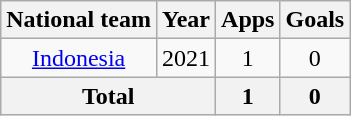<table class="wikitable" style="text-align:center">
<tr>
<th>National team</th>
<th>Year</th>
<th>Apps</th>
<th>Goals</th>
</tr>
<tr>
<td><a href='#'>Indonesia</a></td>
<td>2021</td>
<td>1</td>
<td>0</td>
</tr>
<tr>
<th colspan=2>Total</th>
<th>1</th>
<th>0</th>
</tr>
</table>
